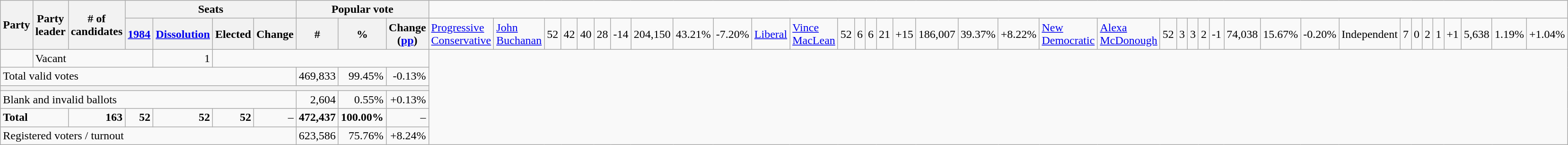<table class="wikitable">
<tr>
<th rowspan="2" colspan="2">Party</th>
<th rowspan="2">Party leader</th>
<th rowspan="2"># of<br>candidates</th>
<th colspan="4">Seats</th>
<th colspan="3">Popular vote</th>
</tr>
<tr>
<th><a href='#'>1984</a></th>
<th><span><a href='#'>Dissolution</a></span></th>
<th>Elected</th>
<th>Change</th>
<th>#</th>
<th>%</th>
<th>Change (<a href='#'>pp</a>)<br></th>
<td><a href='#'>Progressive Conservative</a></td>
<td><a href='#'>John Buchanan</a></td>
<td align="right">52</td>
<td align="right">42</td>
<td align="right">40</td>
<td align="right">28</td>
<td align="right">-14</td>
<td align="right">204,150</td>
<td align="right">43.21%</td>
<td align="right">-7.20%<br></td>
<td><a href='#'>Liberal</a></td>
<td><a href='#'>Vince MacLean</a></td>
<td align="right">52</td>
<td align="right">6</td>
<td align="right">6</td>
<td align="right">21</td>
<td align="right">+15</td>
<td align="right">186,007</td>
<td align="right">39.37%</td>
<td align="right">+8.22%<br></td>
<td><a href='#'>New Democratic</a></td>
<td><a href='#'>Alexa McDonough</a></td>
<td align="right">52</td>
<td align="right">3</td>
<td align="right">3</td>
<td align="right">2</td>
<td align="right">-1</td>
<td align="right">74,038</td>
<td align="right">15.67%</td>
<td align="right">-0.20%<br></td>
<td colspan=2>Independent</td>
<td align="right">7</td>
<td align="right">0</td>
<td align="right">2</td>
<td align="right">1</td>
<td align="right">+1</td>
<td align="right">5,638</td>
<td align="right">1.19%</td>
<td align="right">+1.04%</td>
</tr>
<tr>
<td> </td>
<td colspan=4>Vacant</td>
<td align="right">1</td>
<td colspan=5> </td>
</tr>
<tr>
<td colspan="8">Total valid votes</td>
<td align="right">469,833</td>
<td align="right">99.45%</td>
<td align="right">-0.13%</td>
</tr>
<tr>
<th colspan="11"></th>
</tr>
<tr>
<td colspan="8">Blank and invalid ballots</td>
<td align="right">2,604</td>
<td align="right">0.55%</td>
<td align="right">+0.13%</td>
</tr>
<tr>
<td colspan=3><strong>Total</strong></td>
<td align="right"><strong>163</strong></td>
<td align="right"><strong>52</strong></td>
<td align="right"><strong>52</strong></td>
<td align="right"><strong>52</strong></td>
<td align="right">–</td>
<td align="right"><strong>472,437</strong></td>
<td align="right"><strong>100.00%</strong></td>
<td align="right">–</td>
</tr>
<tr>
<td colspan="8">Registered voters / turnout</td>
<td align="right">623,586</td>
<td align="right">75.76%</td>
<td align="right">+8.24%</td>
</tr>
</table>
